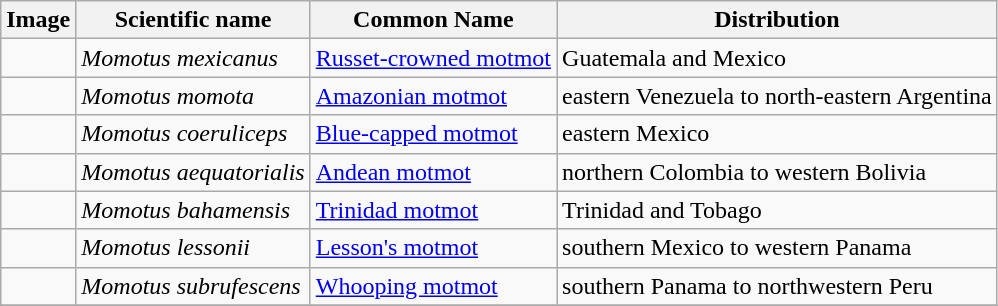<table class="wikitable">
<tr>
<th>Image</th>
<th>Scientific name</th>
<th>Common Name</th>
<th>Distribution</th>
</tr>
<tr>
<td></td>
<td><em>Momotus mexicanus</em></td>
<td><a href='#'>Russet-crowned motmot</a></td>
<td>Guatemala and Mexico</td>
</tr>
<tr>
<td></td>
<td><em>Momotus momota</em></td>
<td><a href='#'>Amazonian motmot</a></td>
<td>eastern Venezuela to north-eastern Argentina</td>
</tr>
<tr>
<td></td>
<td><em>Momotus coeruliceps</em></td>
<td><a href='#'>Blue-capped motmot</a></td>
<td>eastern Mexico</td>
</tr>
<tr>
<td></td>
<td><em>Momotus aequatorialis</em></td>
<td><a href='#'>Andean motmot</a></td>
<td>northern Colombia to western Bolivia</td>
</tr>
<tr>
<td></td>
<td><em>Momotus bahamensis</em></td>
<td><a href='#'>Trinidad motmot</a></td>
<td>Trinidad and Tobago</td>
</tr>
<tr>
<td></td>
<td><em>Momotus lessonii</em></td>
<td><a href='#'>Lesson's motmot</a></td>
<td>southern Mexico to western Panama</td>
</tr>
<tr>
<td></td>
<td><em>Momotus subrufescens</em></td>
<td><a href='#'>Whooping motmot</a></td>
<td>southern Panama to northwestern Peru</td>
</tr>
<tr>
</tr>
</table>
